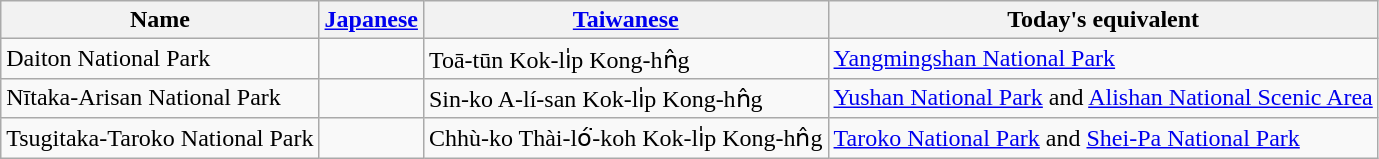<table class="wikitable">
<tr>
<th>Name</th>
<th><a href='#'>Japanese</a></th>
<th><a href='#'>Taiwanese</a></th>
<th>Today's equivalent</th>
</tr>
<tr>
<td>Daiton National Park</td>
<td></td>
<td>Toā-tūn Kok-li̍p Kong-hn̂g</td>
<td><a href='#'>Yangmingshan National Park</a></td>
</tr>
<tr>
<td>Nītaka-Arisan National Park</td>
<td></td>
<td>Sin-ko A-lí-san Kok-li̍p Kong-hn̂g</td>
<td><a href='#'>Yushan National Park</a> and <a href='#'>Alishan National Scenic Area</a></td>
</tr>
<tr>
<td>Tsugitaka-Taroko National Park</td>
<td></td>
<td>Chhù-ko Thài-ló͘-koh Kok-li̍p Kong-hn̂g</td>
<td><a href='#'>Taroko National Park</a> and <a href='#'>Shei-Pa National Park</a></td>
</tr>
</table>
